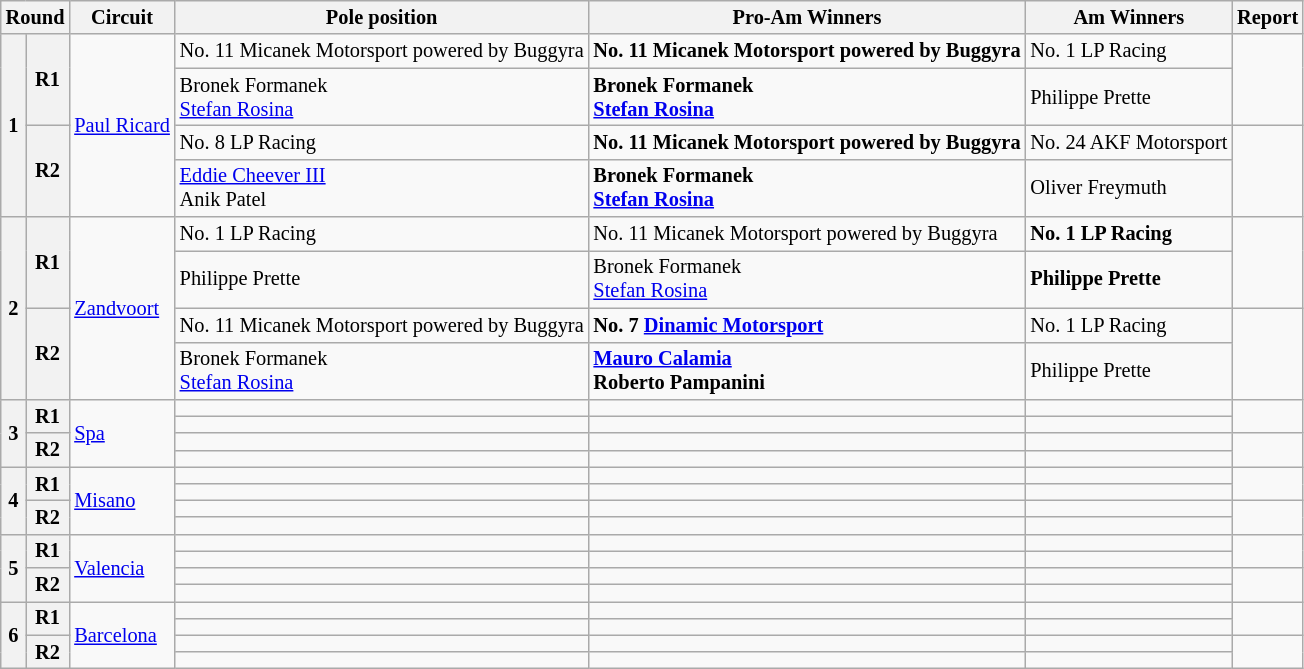<table class="wikitable" style="font-size:85%;">
<tr>
<th colspan="2">Round</th>
<th>Circuit</th>
<th>Pole position</th>
<th>Pro-Am Winners</th>
<th>Am Winners</th>
<th>Report</th>
</tr>
<tr>
<th rowspan="4">1</th>
<th rowspan="2">R1</th>
<td rowspan="4"> <a href='#'>Paul Ricard</a></td>
<td nowrap=""> No. 11 Micanek Motorsport powered by Buggyra</td>
<td nowrap=""><strong> No. 11 Micanek Motorsport powered by Buggyra</strong></td>
<td nowrap=""> No. 1 LP Racing</td>
<td rowspan="2" nowrap=""></td>
</tr>
<tr>
<td> Bronek Formanek<br> <a href='#'>Stefan Rosina</a></td>
<td><strong> Bronek Formanek<br> <a href='#'>Stefan Rosina</a></strong></td>
<td> Philippe Prette</td>
</tr>
<tr>
<th rowspan="2">R2</th>
<td> No. 8 LP Racing</td>
<td><strong> No. 11 Micanek Motorsport powered by Buggyra</strong></td>
<td> No. 24 AKF Motorsport</td>
<td rowspan="2" nowrap=""></td>
</tr>
<tr>
<td> <a href='#'>Eddie Cheever III</a><br> Anik Patel</td>
<td><strong> Bronek Formanek<br> <a href='#'>Stefan Rosina</a></strong></td>
<td> Oliver Freymuth</td>
</tr>
<tr>
<th rowspan="4">2</th>
<th rowspan="2">R1</th>
<td rowspan="4"> <a href='#'>Zandvoort</a></td>
<td> No. 1 LP Racing</td>
<td> No. 11 Micanek Motorsport powered by Buggyra</td>
<td> <strong>No. 1 LP Racing</strong></td>
<td rowspan="2"></td>
</tr>
<tr>
<td> Philippe Prette</td>
<td> Bronek Formanek<br> <a href='#'>Stefan Rosina</a></td>
<td> <strong>Philippe Prette</strong></td>
</tr>
<tr>
<th rowspan="2">R2</th>
<td> No. 11 Micanek Motorsport powered by Buggyra</td>
<td align="left"> <strong>No. 7</strong> <a href='#'><strong>Dinamic Motorsport</strong></a></td>
<td> No. 1 LP Racing</td>
<td rowspan="2"></td>
</tr>
<tr>
<td> Bronek Formanek<br> <a href='#'>Stefan Rosina</a></td>
<td align="left"> <strong><a href='#'>Mauro Calamia</a><br> Roberto Pampanini</strong></td>
<td> Philippe Prette</td>
</tr>
<tr>
<th rowspan="4">3</th>
<th rowspan="2">R1</th>
<td rowspan="4"> <a href='#'>Spa</a></td>
<td></td>
<td></td>
<td></td>
<td rowspan="2"></td>
</tr>
<tr>
<td></td>
<td></td>
<td></td>
</tr>
<tr>
<th rowspan="2">R2</th>
<td></td>
<td></td>
<td></td>
<td rowspan="2"></td>
</tr>
<tr>
<td></td>
<td></td>
<td></td>
</tr>
<tr>
<th rowspan="4">4</th>
<th rowspan="2">R1</th>
<td rowspan="4"> <a href='#'>Misano</a></td>
<td></td>
<td></td>
<td></td>
<td rowspan="2"></td>
</tr>
<tr>
<td></td>
<td></td>
<td></td>
</tr>
<tr>
<th rowspan="2">R2</th>
<td></td>
<td></td>
<td></td>
<td rowspan="2"></td>
</tr>
<tr>
<td></td>
<td></td>
<td></td>
</tr>
<tr>
<th rowspan="4">5</th>
<th rowspan="2">R1</th>
<td rowspan="4"> <a href='#'>Valencia</a></td>
<td></td>
<td></td>
<td></td>
<td rowspan="2"></td>
</tr>
<tr>
<td></td>
<td></td>
<td></td>
</tr>
<tr>
<th rowspan="2">R2</th>
<td></td>
<td></td>
<td></td>
<td rowspan="2"></td>
</tr>
<tr>
<td></td>
<td></td>
<td></td>
</tr>
<tr>
<th rowspan="4">6</th>
<th rowspan="2">R1</th>
<td rowspan="4"> <a href='#'>Barcelona</a></td>
<td></td>
<td></td>
<td></td>
<td rowspan="2"></td>
</tr>
<tr>
<td></td>
<td></td>
<td></td>
</tr>
<tr>
<th rowspan="2">R2</th>
<td></td>
<td></td>
<td></td>
<td rowspan="2"></td>
</tr>
<tr>
<td></td>
<td></td>
<td></td>
</tr>
</table>
